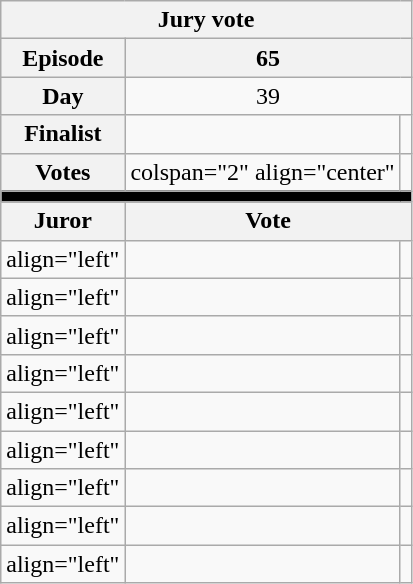<table class="wikitable" style="text-align:center;">
<tr>
<th colspan="4">Jury vote</th>
</tr>
<tr>
<th align="left">Episode</th>
<th colspan="2">65</th>
</tr>
<tr>
<th align="left">Day</th>
<td colspan="2">39</td>
</tr>
<tr>
<th align="left">Finalist</th>
<td></td>
<td></td>
</tr>
<tr>
<th align="left">Votes</th>
<td>colspan="2" align="center" </td>
</tr>
<tr>
<td colspan="3" bgcolor="black"></td>
</tr>
<tr>
<th>Juror</th>
<th colspan="2">Vote</th>
</tr>
<tr>
<td>align="left" </td>
<td></td>
<td></td>
</tr>
<tr>
<td>align="left" </td>
<td></td>
<td></td>
</tr>
<tr>
<td>align="left" </td>
<td></td>
<td></td>
</tr>
<tr>
<td>align="left" </td>
<td></td>
<td></td>
</tr>
<tr>
<td>align="left" </td>
<td></td>
<td></td>
</tr>
<tr>
<td>align="left" </td>
<td></td>
<td></td>
</tr>
<tr>
<td>align="left" </td>
<td></td>
<td></td>
</tr>
<tr>
<td>align="left" </td>
<td></td>
<td></td>
</tr>
<tr>
<td>align="left" </td>
<td></td>
<td></td>
</tr>
</table>
